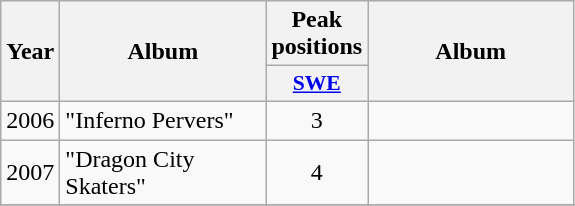<table class="wikitable">
<tr>
<th align="center" rowspan="2" width="10">Year</th>
<th align="center" rowspan="2" width="130">Album</th>
<th align="center" colspan="1" width="20">Peak positions</th>
<th align="center" rowspan="2" width="130">Album</th>
</tr>
<tr>
<th scope="col" style="width:3em;font-size:90%;"><a href='#'>SWE</a><br></th>
</tr>
<tr>
<td style="text-align:center;">2006</td>
<td>"Inferno Pervers"</td>
<td style="text-align:center;">3</td>
<td style="text-align:center;"></td>
</tr>
<tr>
<td style="text-align:center;">2007</td>
<td>"Dragon City Skaters"</td>
<td style="text-align:center;">4</td>
<td style="text-align:center;"></td>
</tr>
<tr>
</tr>
</table>
